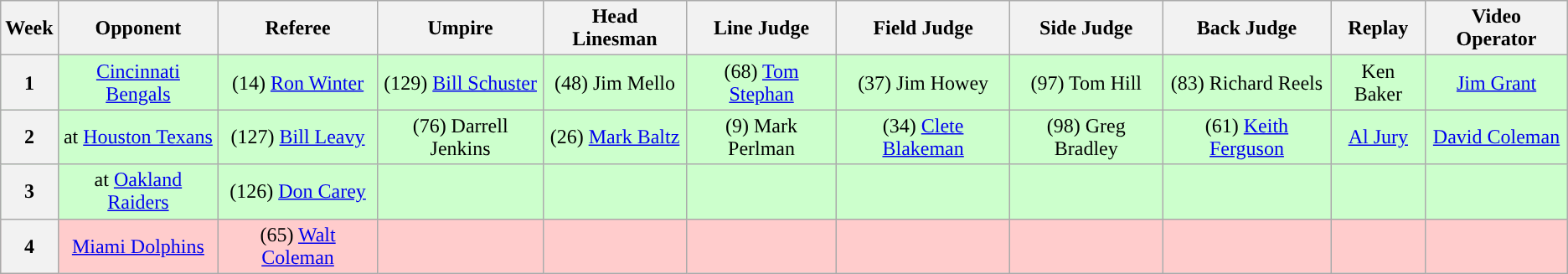<table class="wikitable" style="text-align:center;">
<tr>
<th>Week</th>
<th>Opponent</th>
<th>Referee</th>
<th>Umpire</th>
<th>Head Linesman</th>
<th>Line Judge</th>
<th>Field Judge</th>
<th>Side Judge</th>
<th>Back Judge</th>
<th>Replay</th>
<th>Video Operator</th>
</tr>
<tr style="background:#cfc;">
<th>1</th>
<td><a href='#'>Cincinnati Bengals</a></td>
<td>(14) <a href='#'>Ron Winter</a></td>
<td>(129) <a href='#'>Bill Schuster</a></td>
<td>(48) Jim Mello</td>
<td>(68) <a href='#'>Tom Stephan</a></td>
<td>(37) Jim Howey</td>
<td>(97) Tom Hill</td>
<td>(83) Richard Reels</td>
<td>Ken Baker</td>
<td><a href='#'>Jim Grant</a></td>
</tr>
<tr style="background:#cfc;">
<th>2</th>
<td>at <a href='#'>Houston Texans</a></td>
<td>(127) <a href='#'>Bill Leavy</a></td>
<td>(76) Darrell Jenkins</td>
<td>(26) <a href='#'>Mark Baltz</a></td>
<td>(9) Mark Perlman</td>
<td>(34) <a href='#'>Clete Blakeman</a></td>
<td>(98) Greg Bradley</td>
<td>(61) <a href='#'>Keith Ferguson</a></td>
<td><a href='#'>Al Jury</a></td>
<td><a href='#'>David Coleman</a></td>
</tr>
<tr style="background:#cfc;">
<th>3</th>
<td>at <a href='#'>Oakland Raiders</a></td>
<td>(126) <a href='#'>Don Carey</a></td>
<td></td>
<td></td>
<td></td>
<td></td>
<td></td>
<td></td>
<td></td>
<td></td>
</tr>
<tr style="background:#fcc;">
<th>4</th>
<td><a href='#'>Miami Dolphins</a></td>
<td>(65) <a href='#'>Walt Coleman</a></td>
<td></td>
<td></td>
<td></td>
<td></td>
<td></td>
<td></td>
<td></td>
<td></td>
</tr>
</table>
